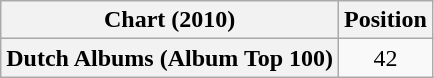<table class="wikitable plainrowheaders">
<tr>
<th>Chart (2010)</th>
<th>Position</th>
</tr>
<tr>
<th scope="row">Dutch Albums (Album Top 100)</th>
<td style="text-align:center;">42</td>
</tr>
</table>
